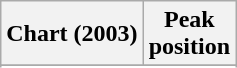<table class="wikitable sortable plainrowheaders">
<tr>
<th scope="col">Chart (2003)</th>
<th scope="col">Peak<br>position</th>
</tr>
<tr>
</tr>
<tr>
</tr>
</table>
